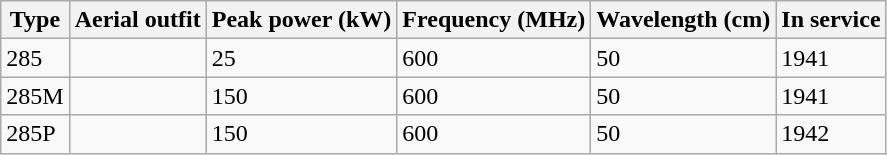<table class="wikitable">
<tr>
<th>Type</th>
<th>Aerial outfit</th>
<th>Peak power (kW)</th>
<th>Frequency (MHz)</th>
<th>Wavelength (cm)</th>
<th>In service</th>
</tr>
<tr>
<td>285</td>
<td></td>
<td>25</td>
<td>600</td>
<td>50</td>
<td>1941</td>
</tr>
<tr>
<td>285M</td>
<td></td>
<td>150</td>
<td>600</td>
<td>50</td>
<td>1941</td>
</tr>
<tr>
<td>285P</td>
<td></td>
<td>150</td>
<td>600</td>
<td>50</td>
<td>1942</td>
</tr>
</table>
